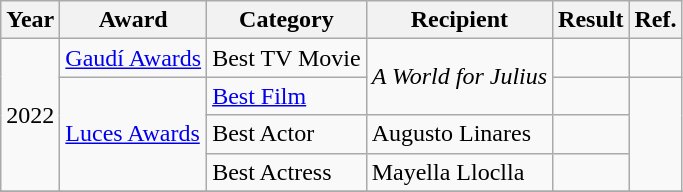<table class="wikitable">
<tr>
<th>Year</th>
<th>Award</th>
<th>Category</th>
<th>Recipient</th>
<th>Result</th>
<th>Ref.</th>
</tr>
<tr>
<td rowspan="4">2022</td>
<td><a href='#'>Gaudí Awards</a></td>
<td>Best TV Movie</td>
<td rowspan="2"><em>A World for Julius</em></td>
<td></td>
<td></td>
</tr>
<tr>
<td rowspan="3"><a href='#'>Luces Awards</a></td>
<td><a href='#'>Best Film</a></td>
<td></td>
<td rowspan="3"></td>
</tr>
<tr>
<td>Best Actor</td>
<td>Augusto Linares</td>
<td></td>
</tr>
<tr>
<td>Best Actress</td>
<td>Mayella Lloclla</td>
<td></td>
</tr>
<tr>
</tr>
</table>
